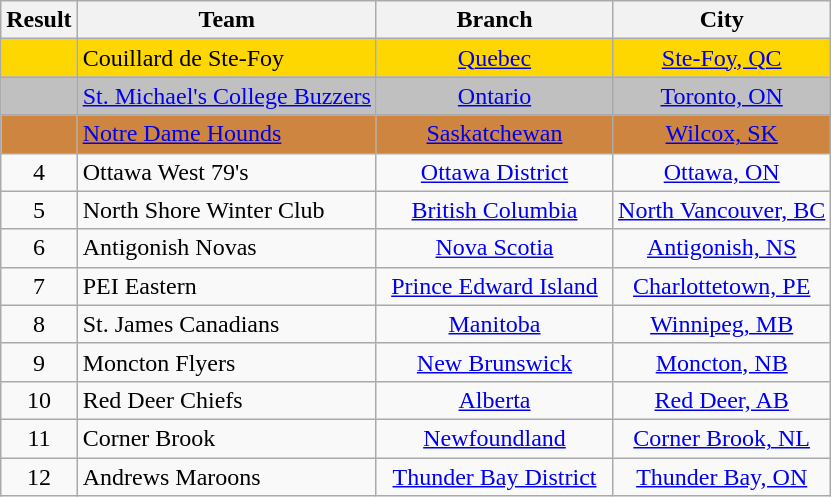<table class="wikitable" style="text-align: center;">
<tr>
<th width=20>Result</th>
<th>Team</th>
<th width=150>Branch</th>
<th>City</th>
</tr>
<tr bgcolor=gold>
<td></td>
<td align="left">Couillard de Ste-Foy</td>
<td><a href='#'>Quebec</a></td>
<td><a href='#'>Ste-Foy, QC</a></td>
</tr>
<tr bgcolor=silver>
<td></td>
<td align="left"><a href='#'>St. Michael's College Buzzers</a></td>
<td><a href='#'>Ontario</a></td>
<td><a href='#'>Toronto, ON</a></td>
</tr>
<tr bgcolor=Peru>
<td></td>
<td align="left"><a href='#'>Notre Dame Hounds</a></td>
<td><a href='#'>Saskatchewan</a></td>
<td><a href='#'>Wilcox, SK</a></td>
</tr>
<tr>
<td>4</td>
<td align="left">Ottawa West 79's</td>
<td><a href='#'>Ottawa District</a></td>
<td><a href='#'>Ottawa, ON</a></td>
</tr>
<tr>
<td>5</td>
<td align="left">North Shore Winter Club</td>
<td><a href='#'>British Columbia</a></td>
<td><a href='#'>North Vancouver, BC</a></td>
</tr>
<tr>
<td>6</td>
<td align="left">Antigonish Novas</td>
<td><a href='#'>Nova Scotia</a></td>
<td><a href='#'>Antigonish, NS</a></td>
</tr>
<tr>
<td>7</td>
<td align="left">PEI Eastern</td>
<td><a href='#'>Prince Edward Island</a></td>
<td><a href='#'>Charlottetown, PE</a></td>
</tr>
<tr>
<td>8</td>
<td align="left">St. James Canadians</td>
<td><a href='#'>Manitoba</a></td>
<td><a href='#'>Winnipeg, MB</a></td>
</tr>
<tr>
<td>9</td>
<td align="left">Moncton Flyers</td>
<td><a href='#'>New Brunswick</a></td>
<td><a href='#'>Moncton, NB</a></td>
</tr>
<tr>
<td>10</td>
<td align="left">Red Deer Chiefs</td>
<td><a href='#'>Alberta</a></td>
<td><a href='#'>Red Deer, AB</a></td>
</tr>
<tr>
<td>11</td>
<td align="left">Corner Brook</td>
<td><a href='#'>Newfoundland</a></td>
<td><a href='#'>Corner Brook, NL</a></td>
</tr>
<tr>
<td>12</td>
<td align="left">Andrews Maroons</td>
<td><a href='#'>Thunder Bay District</a></td>
<td><a href='#'>Thunder Bay, ON</a></td>
</tr>
</table>
